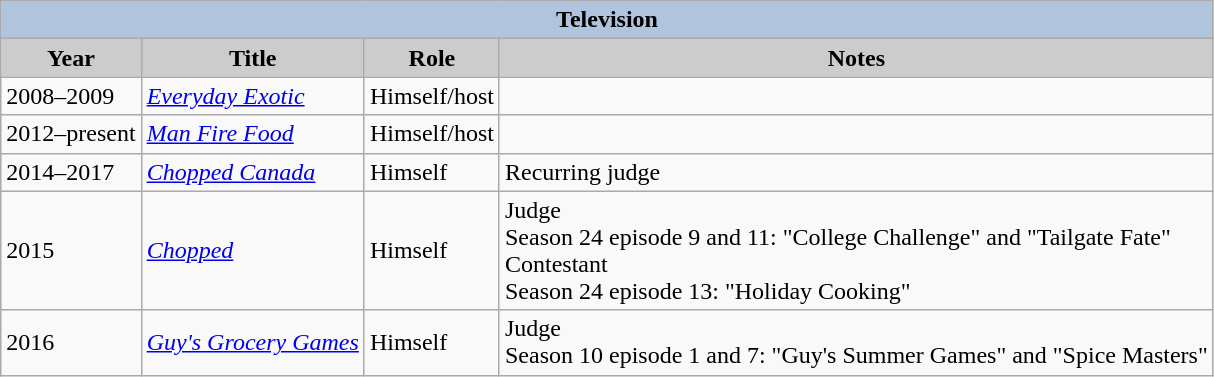<table class="wikitable">
<tr style="text-align:center;">
<th colspan=4 style="background:#B0C4DE;">Television</th>
</tr>
<tr style="text-align:center;">
<th style="background:#ccc;">Year</th>
<th style="background:#ccc;">Title</th>
<th style="background:#ccc;">Role</th>
<th style="background:#ccc;">Notes</th>
</tr>
<tr>
<td>2008–2009</td>
<td><em><a href='#'>Everyday Exotic</a></em></td>
<td>Himself/host</td>
<td></td>
</tr>
<tr>
<td>2012–present</td>
<td><em><a href='#'>Man Fire Food</a></em></td>
<td>Himself/host</td>
<td></td>
</tr>
<tr>
<td>2014–2017</td>
<td><em><a href='#'>Chopped Canada</a></em></td>
<td>Himself</td>
<td>Recurring judge</td>
</tr>
<tr>
<td>2015</td>
<td><em><a href='#'>Chopped</a></em></td>
<td>Himself</td>
<td>Judge<br>Season 24 episode 9 and 11: "College Challenge" and "Tailgate Fate"<br>Contestant<br>Season 24 episode 13: "Holiday Cooking"</td>
</tr>
<tr>
<td>2016</td>
<td><em><a href='#'>Guy's Grocery Games</a></em></td>
<td>Himself</td>
<td>Judge<br> Season 10 episode 1 and 7: "Guy's Summer Games" and "Spice Masters"</td>
</tr>
</table>
